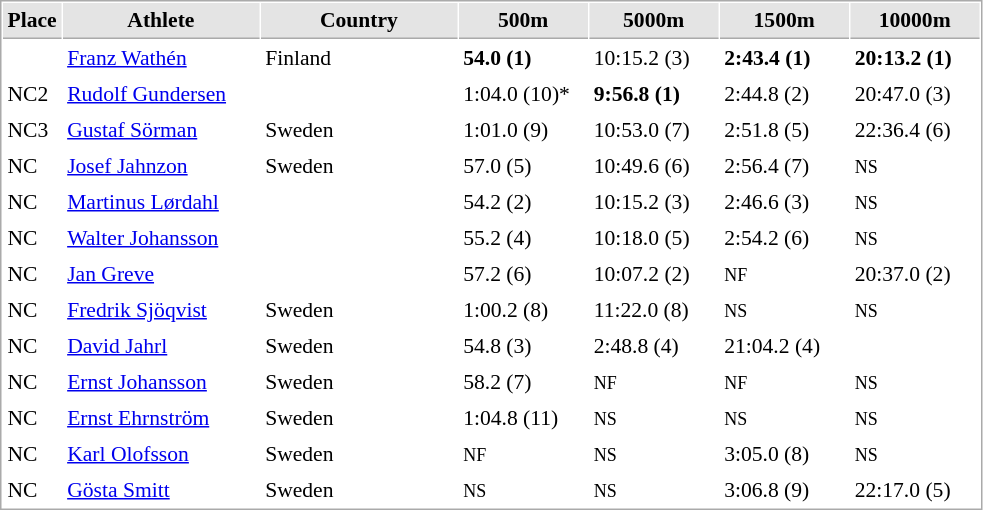<table cellspacing="1" cellpadding="3" style="border:1px solid #AAAAAA;font-size:90%">
<tr bgcolor="#E4E4E4">
<th style="border-bottom:1px solid #AAAAAA" width=15>Place</th>
<th style="border-bottom:1px solid #AAAAAA" width=125>Athlete</th>
<th style="border-bottom:1px solid #AAAAAA" width=125>Country</th>
<th style="border-bottom:1px solid #AAAAAA" width=80>500m</th>
<th style="border-bottom:1px solid #AAAAAA" width=80>5000m</th>
<th style="border-bottom:1px solid #AAAAAA" width=80>1500m</th>
<th style="border-bottom:1px solid #AAAAAA" width=80>10000m</th>
</tr>
<tr>
<td></td>
<td><a href='#'>Franz Wathén</a></td>
<td> Finland</td>
<td><strong>54.0 (1)</strong></td>
<td>10:15.2 (3)</td>
<td><strong>2:43.4 (1)</strong></td>
<td><strong>20:13.2 (1)</strong></td>
</tr>
<tr>
<td>NC2</td>
<td><a href='#'>Rudolf Gundersen</a></td>
<td></td>
<td>1:04.0 (10)*</td>
<td><strong>9:56.8 (1)</strong></td>
<td>2:44.8 (2)</td>
<td>20:47.0 (3)</td>
</tr>
<tr>
<td>NC3</td>
<td><a href='#'>Gustaf Sörman</a></td>
<td> Sweden</td>
<td>1:01.0 (9)</td>
<td>10:53.0 (7)</td>
<td>2:51.8 (5)</td>
<td>22:36.4 (6)</td>
</tr>
<tr>
<td>NC</td>
<td><a href='#'>Josef Jahnzon</a></td>
<td> Sweden</td>
<td>57.0 (5)</td>
<td>10:49.6 (6)</td>
<td>2:56.4 (7)</td>
<td><small>NS</small></td>
</tr>
<tr>
<td>NC</td>
<td><a href='#'>Martinus Lørdahl</a></td>
<td></td>
<td>54.2 (2)</td>
<td>10:15.2 (3)</td>
<td>2:46.6 (3)</td>
<td><small>NS</small></td>
</tr>
<tr>
<td>NC</td>
<td><a href='#'>Walter Johansson</a></td>
<td></td>
<td>55.2 (4)</td>
<td>10:18.0 (5)</td>
<td>2:54.2 (6)</td>
<td><small>NS</small></td>
</tr>
<tr>
<td>NC</td>
<td><a href='#'>Jan Greve</a></td>
<td></td>
<td>57.2 (6)</td>
<td>10:07.2 (2)</td>
<td><small>NF</small></td>
<td>20:37.0 (2)</td>
</tr>
<tr>
<td>NC</td>
<td><a href='#'>Fredrik Sjöqvist</a></td>
<td> Sweden</td>
<td>1:00.2 (8)</td>
<td>11:22.0 (8)</td>
<td><small>NS</small></td>
<td><small>NS</small></td>
</tr>
<tr>
<td>NC</td>
<td><a href='#'>David Jahrl</a></td>
<td> Sweden</td>
<td>54.8 (3)</td>
<td>2:48.8 (4)</td>
<td>21:04.2 (4)</td>
</tr>
<tr>
<td>NC</td>
<td><a href='#'>Ernst Johansson</a></td>
<td> Sweden</td>
<td>58.2 (7)</td>
<td><small>NF</small></td>
<td><small>NF</small></td>
<td><small>NS</small></td>
</tr>
<tr>
<td>NC</td>
<td><a href='#'>Ernst Ehrnström</a></td>
<td> Sweden</td>
<td>1:04.8 (11)</td>
<td><small>NS</small></td>
<td><small>NS</small></td>
<td><small>NS</small></td>
</tr>
<tr>
<td>NC</td>
<td><a href='#'>Karl Olofsson</a></td>
<td> Sweden</td>
<td><small>NF</small></td>
<td><small>NS</small></td>
<td>3:05.0 (8)</td>
<td><small>NS</small></td>
</tr>
<tr>
<td>NC</td>
<td><a href='#'>Gösta Smitt</a></td>
<td> Sweden</td>
<td><small>NS</small></td>
<td><small>NS</small></td>
<td>3:06.8 (9)</td>
<td>22:17.0 (5)</td>
</tr>
</table>
